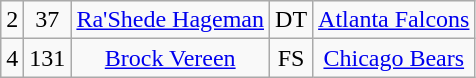<table class="wikitable" style="text-align:center">
<tr>
<td>2</td>
<td>37</td>
<td><a href='#'>Ra'Shede Hageman</a></td>
<td>DT</td>
<td><a href='#'>Atlanta Falcons</a></td>
</tr>
<tr>
<td>4</td>
<td>131</td>
<td><a href='#'>Brock Vereen</a></td>
<td>FS</td>
<td><a href='#'>Chicago Bears</a></td>
</tr>
</table>
